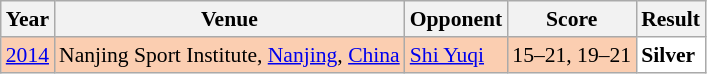<table class="sortable wikitable" style="font-size: 90%;">
<tr>
<th>Year</th>
<th>Venue</th>
<th>Opponent</th>
<th>Score</th>
<th>Result</th>
</tr>
<tr style="background:#FBCEB1">
<td align="center"><a href='#'>2014</a></td>
<td align="left">Nanjing Sport Institute, <a href='#'>Nanjing</a>, <a href='#'>China</a></td>
<td align="left"> <a href='#'>Shi Yuqi</a></td>
<td align="left">15–21, 19–21</td>
<td style="text-align:left; background:white"> <strong>Silver</strong></td>
</tr>
</table>
